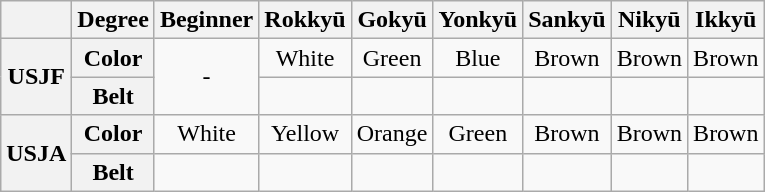<table class="wikitable" style="text-align:center;">
<tr>
<th></th>
<th>Degree</th>
<th>Beginner</th>
<th>Rokkyū</th>
<th>Gokyū</th>
<th>Yonkyū</th>
<th>Sankyū</th>
<th>Nikyū</th>
<th>Ikkyū</th>
</tr>
<tr>
<th rowspan="2">USJF</th>
<th>Color</th>
<td rowspan="2">-</td>
<td>White</td>
<td>Green</td>
<td>Blue</td>
<td>Brown</td>
<td>Brown</td>
<td>Brown</td>
</tr>
<tr>
<th>Belt</th>
<td></td>
<td></td>
<td></td>
<td></td>
<td></td>
<td></td>
</tr>
<tr>
<th rowspan="2">USJA</th>
<th>Color</th>
<td>White</td>
<td>Yellow</td>
<td>Orange</td>
<td>Green</td>
<td>Brown</td>
<td>Brown</td>
<td>Brown</td>
</tr>
<tr>
<th>Belt</th>
<td></td>
<td></td>
<td></td>
<td></td>
<td></td>
<td></td>
<td></td>
</tr>
</table>
